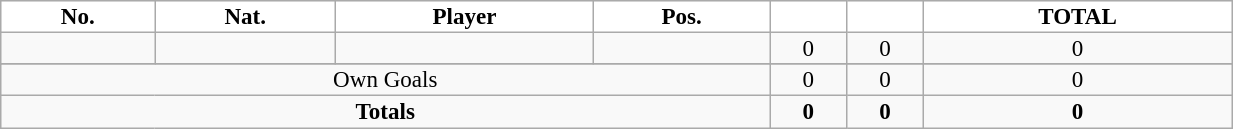<table class="wikitable sortable alternance" style="font-size:96%; text-align:center; line-height:14px; width:65%;">
<tr>
<th style="background:white; color:black; text-align:center;">No.</th>
<th style="background:white; color:black; text-align:center;">Nat.</th>
<th style="background:white; color:black; text-align:center;">Player</th>
<th style="background:white; color:black; text-align:center;">Pos.</th>
<th style="background:white; color:black; text-align:center;"></th>
<th style="background:white; color:black; text-align:center;"></th>
<th style="background:white; color:black; text-align:center;">TOTAL</th>
</tr>
<tr>
<td></td>
<td></td>
<td></td>
<td></td>
<td>0</td>
<td>0</td>
<td>0</td>
</tr>
<tr>
</tr>
<tr class="sortbottom">
<td colspan="4">Own Goals</td>
<td>0</td>
<td>0</td>
<td>0</td>
</tr>
<tr class="sortbottom">
<td colspan="4"><strong>Totals</strong></td>
<td><strong>0</strong></td>
<td><strong>0</strong></td>
<td><strong>0</strong></td>
</tr>
</table>
